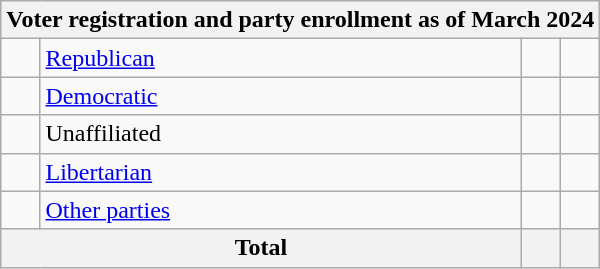<table class=wikitable>
<tr>
<th colspan = 6>Voter registration and party enrollment as of March 2024</th>
</tr>
<tr>
<td></td>
<td><a href='#'>Republican</a></td>
<td align = center></td>
<td align = center></td>
</tr>
<tr>
<td></td>
<td><a href='#'>Democratic</a></td>
<td align = center></td>
<td align = center></td>
</tr>
<tr>
<td></td>
<td>Unaffiliated</td>
<td align = center></td>
<td align = center></td>
</tr>
<tr>
<td></td>
<td><a href='#'>Libertarian</a></td>
<td align = center></td>
<td align = center></td>
</tr>
<tr>
<td></td>
<td><a href='#'>Other parties</a></td>
<td align = center></td>
<td align = center></td>
</tr>
<tr>
<th colspan = 2>Total</th>
<th align = center></th>
<th align = center></th>
</tr>
</table>
